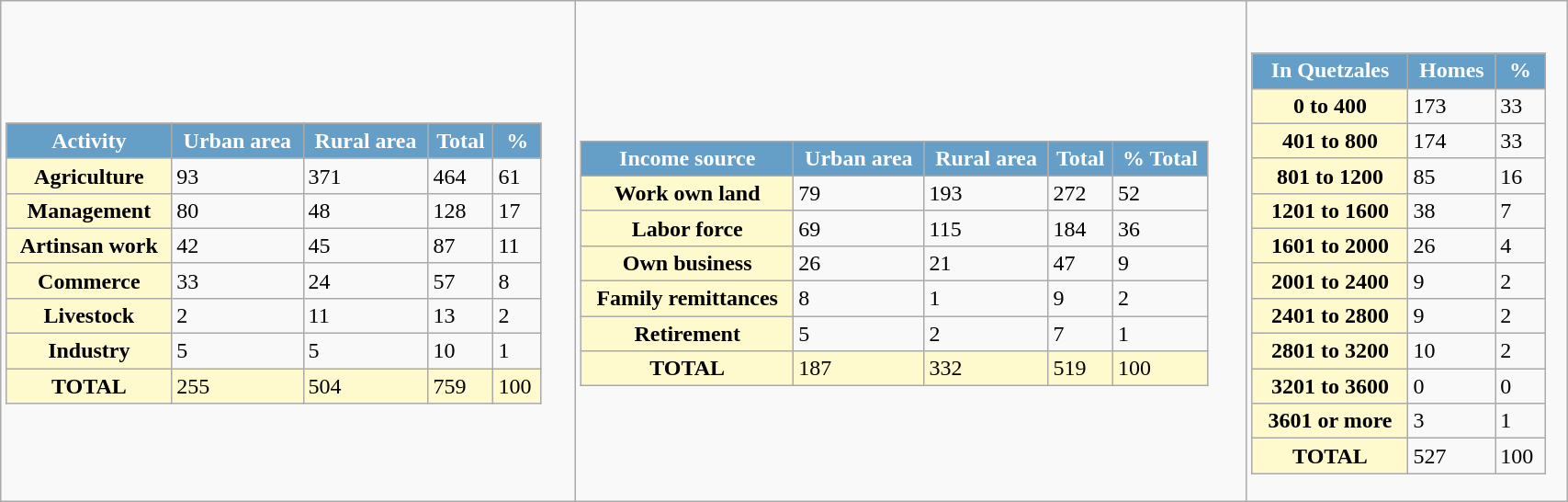<table class=wikitable width=90%>
<tr>
<td><div><br><table class="mw-collapsible mw-collapsed wikitable" width=95%>
<tr style="color:white;">
<th style="background:#659ec7;" align=center>Activity</th>
<th style="background:#659ec7;" align=center>Urban area</th>
<th style="background:#659ec7;" align=center>Rural area</th>
<th style="background:#659ec7;" align=center>Total</th>
<th style="background:#659ec7;" align=center>%</th>
</tr>
<tr>
<th style="background:lemonchiffon;">Agriculture</th>
<td>93</td>
<td>371</td>
<td>464</td>
<td>61</td>
</tr>
<tr>
<th style="background:lemonchiffon;">Management</th>
<td>80</td>
<td>48</td>
<td>128</td>
<td>17</td>
</tr>
<tr>
<th style="background:lemonchiffon;">Artinsan work</th>
<td>42</td>
<td>45</td>
<td>87</td>
<td>11</td>
</tr>
<tr>
<th style="background:lemonchiffon;">Commerce</th>
<td>33</td>
<td>24</td>
<td>57</td>
<td>8</td>
</tr>
<tr>
<th style="background:lemonchiffon;">Livestock</th>
<td>2</td>
<td>11</td>
<td>13</td>
<td>2</td>
</tr>
<tr>
<th style="background:lemonchiffon;">Industry</th>
<td>5</td>
<td>5</td>
<td>10</td>
<td>1</td>
</tr>
<tr style="background:lemonchiffon;">
<th style="background:lemonchiffon;">TOTAL</th>
<td>255</td>
<td>504</td>
<td>759</td>
<td>100</td>
</tr>
</table>
</div></td>
<td><div><br><table class="mw-collapsible mw-collapsed wikitable" width=95%>
<tr style="color:white;">
<th style="background:#659ec7;" align=center>Income source</th>
<th style="background:#659ec7;" align=center>Urban area</th>
<th style="background:#659ec7;" align=center>Rural area</th>
<th style="background:#659ec7;" align=center>Total</th>
<th style="background:#659ec7;" align=center>% Total</th>
</tr>
<tr>
<th style="background:lemonchiffon;">Work own land</th>
<td>79</td>
<td>193</td>
<td>272</td>
<td>52</td>
</tr>
<tr>
<th style="background:lemonchiffon;">Labor force</th>
<td>69</td>
<td>115</td>
<td>184</td>
<td>36</td>
</tr>
<tr>
<th style="background:lemonchiffon;">Own business</th>
<td>26</td>
<td>21</td>
<td>47</td>
<td>9</td>
</tr>
<tr>
<th style="background:lemonchiffon;">Family remittances</th>
<td>8</td>
<td>1</td>
<td>9</td>
<td>2</td>
</tr>
<tr>
<th style="background:lemonchiffon;">Retirement</th>
<td>5</td>
<td>2</td>
<td>7</td>
<td>1</td>
</tr>
<tr style="background:lemonchiffon;">
<th style="background:lemonchiffon;">TOTAL</th>
<td>187</td>
<td>332</td>
<td>519</td>
<td>100</td>
</tr>
</table>
</div></td>
<td><div><br><table class="mw-collapsible mw-collapsed wikitable" width=95%>
<tr style="color:white;">
<th style="background:#659ec7;" align=center>In Quetzales</th>
<th style="background:#659ec7;" align=center>Homes</th>
<th style="background:#659ec7;" align=center>%</th>
</tr>
<tr>
<th style="background:lemonchiffon;">0 to 400</th>
<td>173</td>
<td>33</td>
</tr>
<tr>
<th style="background:lemonchiffon;">401 to 800</th>
<td>174</td>
<td>33</td>
</tr>
<tr>
<th style="background:lemonchiffon;">801 to 1200</th>
<td>85</td>
<td>16</td>
</tr>
<tr>
<th style="background:lemonchiffon;">1201 to 1600</th>
<td>38</td>
<td>7</td>
</tr>
<tr>
<th style="background:lemonchiffon;">1601 to 2000</th>
<td>26</td>
<td>4</td>
</tr>
<tr>
<th style="background:lemonchiffon;">2001 to 2400</th>
<td>9</td>
<td>2</td>
</tr>
<tr>
<th style="background:lemonchiffon;">2401 to 2800</th>
<td>9</td>
<td>2</td>
</tr>
<tr>
<th style="background:lemonchiffon;">2801 to 3200</th>
<td>10</td>
<td>2</td>
</tr>
<tr>
<th style="background:lemonchiffon;">3201 to 3600</th>
<td>0</td>
<td>0</td>
</tr>
<tr>
<th style="background:lemonchiffon;">3601 or more</th>
<td>3</td>
<td>1</td>
</tr>
<tr>
<th style="background:lemonchiffon;">TOTAL</th>
<td>527</td>
<td>100</td>
</tr>
</table>
</div></td>
</tr>
</table>
